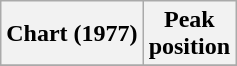<table class="wikitable sortable plainrowheaders" style="text-align:center">
<tr>
<th>Chart (1977)</th>
<th>Peak<br>position</th>
</tr>
<tr>
</tr>
</table>
